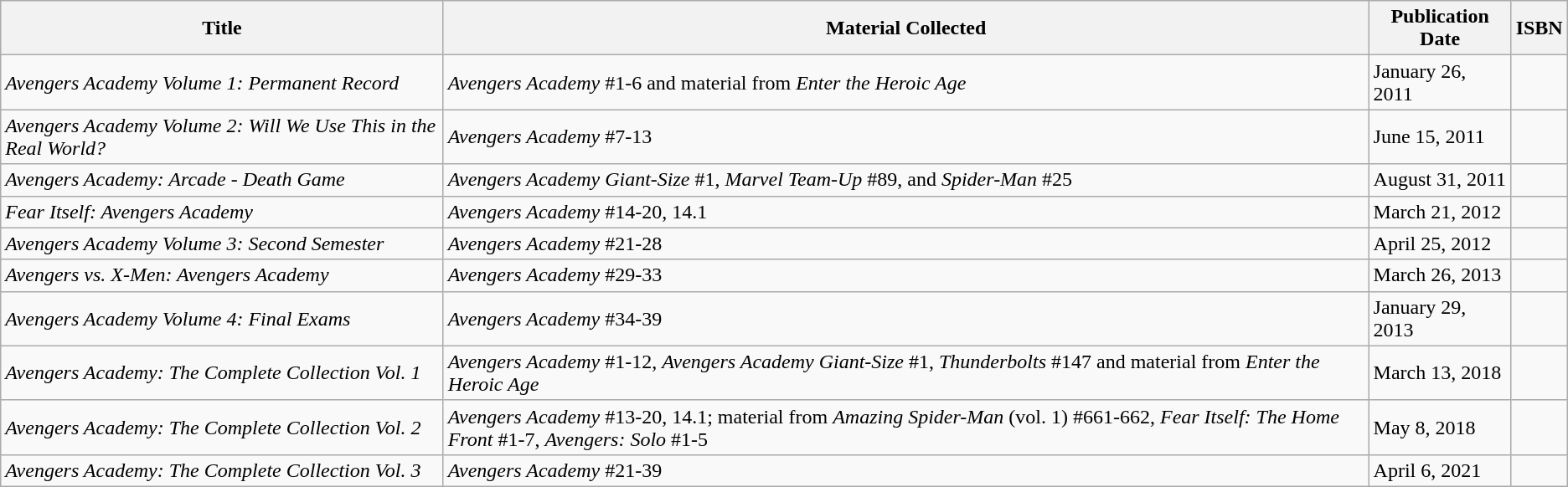<table class="wikitable">
<tr>
<th>Title</th>
<th>Material Collected</th>
<th>Publication Date</th>
<th>ISBN</th>
</tr>
<tr>
<td><em>Avengers Academy Volume 1: Permanent Record</em></td>
<td><em>Avengers Academy</em> #1-6 and material from <em>Enter the Heroic Age</em></td>
<td>January 26, 2011</td>
<td></td>
</tr>
<tr>
<td><em>Avengers Academy Volume 2: Will We Use This in the Real World?</em></td>
<td><em>Avengers Academy</em> #7-13</td>
<td>June 15, 2011</td>
<td></td>
</tr>
<tr>
<td><em>Avengers Academy: Arcade - Death Game</em></td>
<td><em>Avengers Academy Giant-Size</em> #1, <em>Marvel Team-Up</em> #89, and <em>Spider-Man</em> #25</td>
<td>August 31, 2011</td>
<td></td>
</tr>
<tr>
<td><em>Fear Itself: Avengers Academy</em></td>
<td><em>Avengers Academy</em> #14-20, 14.1</td>
<td>March 21, 2012</td>
<td></td>
</tr>
<tr>
<td><em>Avengers Academy Volume 3: Second Semester</em></td>
<td><em>Avengers Academy</em> #21-28</td>
<td>April 25, 2012</td>
<td></td>
</tr>
<tr>
<td><em>Avengers vs. X-Men: Avengers Academy</em></td>
<td><em>Avengers Academy</em> #29-33</td>
<td>March 26, 2013</td>
<td></td>
</tr>
<tr>
<td><em>Avengers Academy Volume 4: Final Exams</em></td>
<td><em>Avengers Academy</em> #34-39</td>
<td>January 29, 2013</td>
<td></td>
</tr>
<tr>
<td><em>Avengers Academy: The Complete Collection Vol. 1</em></td>
<td><em>Avengers Academy</em> #1-12, <em>Avengers Academy Giant-Size</em> #1, <em>Thunderbolts</em> #147 and material from <em>Enter the Heroic Age</em></td>
<td>March 13, 2018</td>
<td></td>
</tr>
<tr>
<td><em>Avengers Academy: The Complete Collection Vol. 2</em></td>
<td><em>Avengers Academy</em> #13-20, 14.1; material from <em>Amazing Spider-Man</em> (vol. 1) #661-662, <em>Fear Itself: The Home Front</em>  #1-7, <em>Avengers: Solo</em> #1-5</td>
<td>May 8, 2018</td>
<td></td>
</tr>
<tr>
<td><em>Avengers Academy: The Complete Collection Vol. 3</em></td>
<td><em>Avengers Academy</em> #21-39</td>
<td>April 6, 2021</td>
<td></td>
</tr>
</table>
